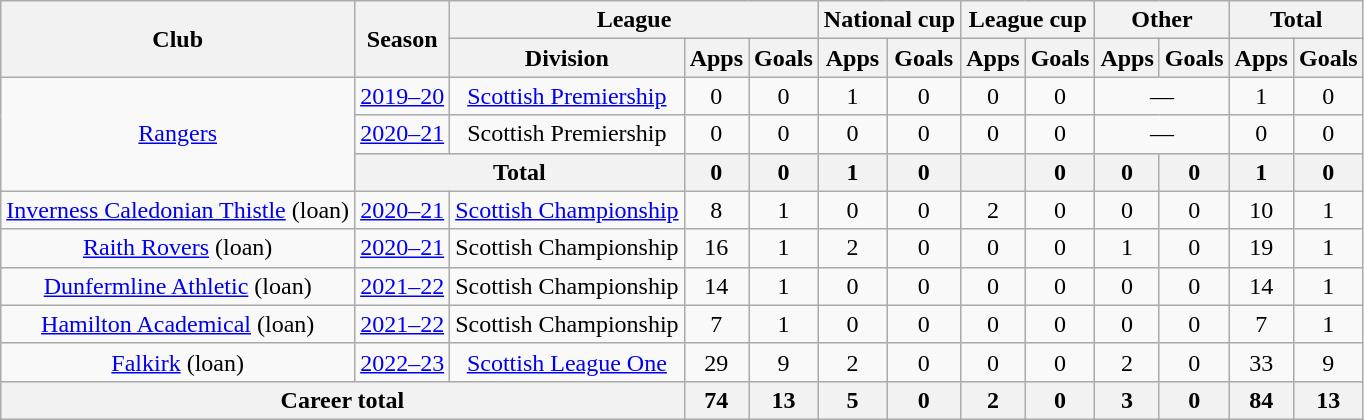<table class="wikitable" style="text-align:center">
<tr>
<th rowspan="2">Club</th>
<th rowspan="2">Season</th>
<th colspan="3">League</th>
<th colspan="2">National cup</th>
<th colspan="2">League cup</th>
<th colspan="2">Other</th>
<th colspan="2">Total</th>
</tr>
<tr>
<th>Division</th>
<th>Apps</th>
<th>Goals</th>
<th>Apps</th>
<th>Goals</th>
<th>Apps</th>
<th>Goals</th>
<th>Apps</th>
<th>Goals</th>
<th>Apps</th>
<th>Goals</th>
</tr>
<tr>
<td rowspan="3"><a href='#'>Rangers</a></td>
<td><a href='#'>2019–20</a></td>
<td><a href='#'>Scottish Premiership</a></td>
<td>0</td>
<td>0</td>
<td>1</td>
<td>0</td>
<td>0</td>
<td>0</td>
<td colspan="2">—</td>
<td>1</td>
<td>0</td>
</tr>
<tr>
<td><a href='#'>2020–21</a></td>
<td>Scottish Premiership</td>
<td>0</td>
<td>0</td>
<td>0</td>
<td>0</td>
<td>0</td>
<td>0</td>
<td colspan="2">—</td>
<td>0</td>
<td>0</td>
</tr>
<tr>
<th colspan="2">Total</th>
<th>0</th>
<th>0</th>
<th>1</th>
<th>0</th>
<th></th>
<th>0</th>
<th>0</th>
<th>0</th>
<th>1</th>
<th>0</th>
</tr>
<tr>
<td><a href='#'>Inverness Caledonian Thistle</a> (loan)</td>
<td><a href='#'>2020–21</a></td>
<td><a href='#'>Scottish Championship</a></td>
<td>8</td>
<td>1</td>
<td>0</td>
<td>0</td>
<td>2</td>
<td>0</td>
<td>0</td>
<td>0</td>
<td>10</td>
<td>1</td>
</tr>
<tr>
<td><a href='#'>Raith Rovers</a> (loan)</td>
<td><a href='#'>2020–21</a></td>
<td>Scottish Championship</td>
<td>16</td>
<td>1</td>
<td>2</td>
<td>0</td>
<td>0</td>
<td>0</td>
<td>1</td>
<td>0</td>
<td>19</td>
<td>1</td>
</tr>
<tr>
<td><a href='#'>Dunfermline Athletic</a> (loan)</td>
<td><a href='#'>2021–22</a></td>
<td>Scottish Championship</td>
<td>14</td>
<td>1</td>
<td>0</td>
<td>0</td>
<td>0</td>
<td>0</td>
<td>0</td>
<td>0</td>
<td>14</td>
<td>1</td>
</tr>
<tr>
<td><a href='#'>Hamilton Academical</a> (loan)</td>
<td><a href='#'>2021–22</a></td>
<td>Scottish Championship</td>
<td>7</td>
<td>1</td>
<td>0</td>
<td>0</td>
<td>0</td>
<td>0</td>
<td>0</td>
<td>0</td>
<td>7</td>
<td>1</td>
</tr>
<tr>
<td><a href='#'>Falkirk</a> (loan)</td>
<td><a href='#'>2022–23</a></td>
<td><a href='#'>Scottish League One</a></td>
<td>29</td>
<td>9</td>
<td>2</td>
<td>0</td>
<td>0</td>
<td>0</td>
<td>2</td>
<td>0</td>
<td>33</td>
<td>9</td>
</tr>
<tr>
<th colspan="3">Career total</th>
<th>74</th>
<th>13</th>
<th>5</th>
<th>0</th>
<th>2</th>
<th>0</th>
<th>3</th>
<th>0</th>
<th>84</th>
<th>13</th>
</tr>
</table>
